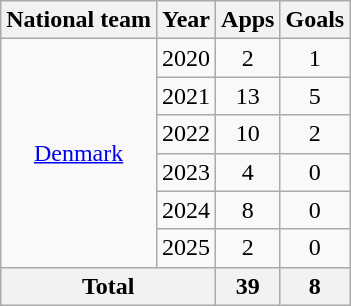<table class=wikitable style=text-align:center>
<tr>
<th>National team</th>
<th>Year</th>
<th>Apps</th>
<th>Goals</th>
</tr>
<tr>
<td rowspan="6"><a href='#'>Denmark</a></td>
<td>2020</td>
<td>2</td>
<td>1</td>
</tr>
<tr>
<td>2021</td>
<td>13</td>
<td>5</td>
</tr>
<tr>
<td>2022</td>
<td>10</td>
<td>2</td>
</tr>
<tr>
<td>2023</td>
<td>4</td>
<td>0</td>
</tr>
<tr>
<td>2024</td>
<td>8</td>
<td>0</td>
</tr>
<tr>
<td>2025</td>
<td>2</td>
<td>0</td>
</tr>
<tr>
<th colspan="2">Total</th>
<th>39</th>
<th>8</th>
</tr>
</table>
